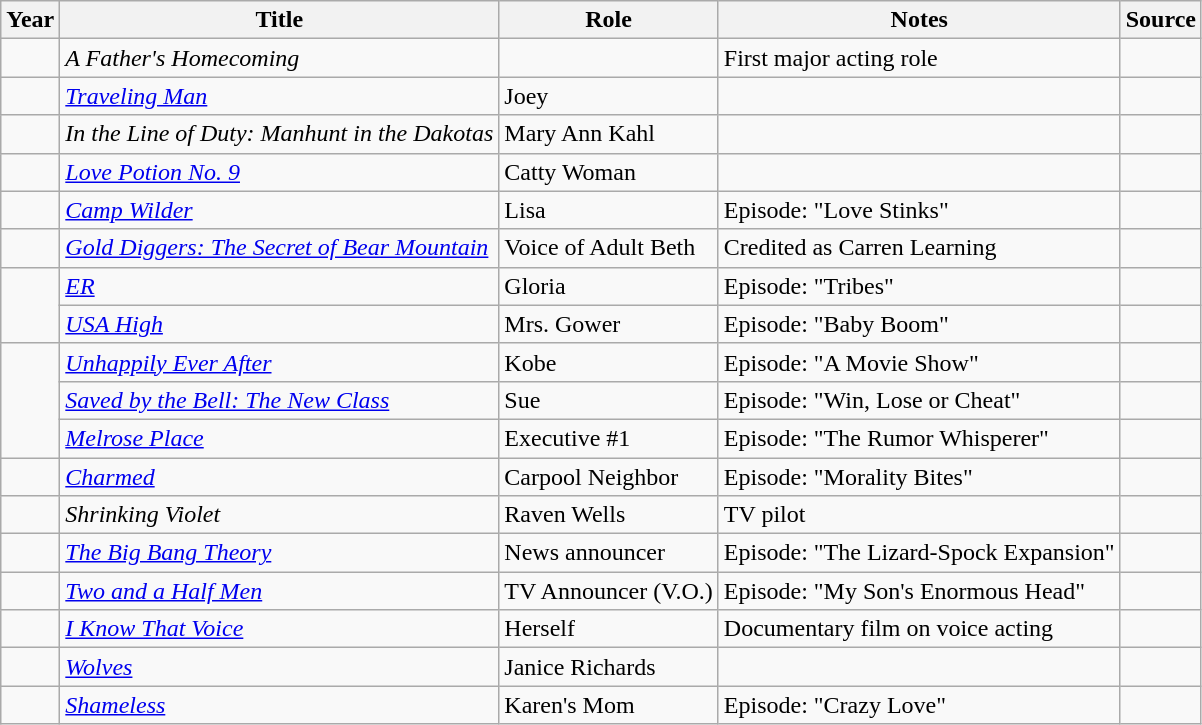<table class="wikitable sortable plainrowheaders">
<tr>
<th>Year </th>
<th>Title</th>
<th>Role </th>
<th class="unsortable">Notes </th>
<th class="unsortable">Source</th>
</tr>
<tr>
<td></td>
<td data-sort-value="Father's Homecoming, A"><em>A Father's Homecoming</em></td>
<td> </td>
<td>First major acting role</td>
<td><br></td>
</tr>
<tr>
<td></td>
<td><em><a href='#'>Traveling Man</a></em></td>
<td>Joey</td>
<td> </td>
<td></td>
</tr>
<tr>
<td></td>
<td><em>In the Line of Duty: Manhunt in the Dakotas</em></td>
<td>Mary Ann Kahl</td>
<td> </td>
<td></td>
</tr>
<tr>
<td></td>
<td><em><a href='#'>Love Potion No. 9</a></em></td>
<td>Catty Woman</td>
<td> </td>
<td></td>
</tr>
<tr>
<td></td>
<td><em><a href='#'>Camp Wilder</a></em></td>
<td>Lisa</td>
<td>Episode: "Love Stinks"</td>
<td></td>
</tr>
<tr>
<td></td>
<td><em><a href='#'>Gold Diggers: The Secret of Bear Mountain</a></em></td>
<td>Voice of Adult Beth</td>
<td>Credited as Carren Learning</td>
<td></td>
</tr>
<tr>
<td rowspan="2"></td>
<td><em><a href='#'>ER</a></em></td>
<td>Gloria</td>
<td>Episode: "Tribes"</td>
<td></td>
</tr>
<tr>
<td><em><a href='#'>USA High</a></em></td>
<td>Mrs. Gower</td>
<td>Episode: "Baby Boom"</td>
<td></td>
</tr>
<tr>
<td rowspan="3"></td>
<td><em><a href='#'>Unhappily Ever After</a></em></td>
<td>Kobe</td>
<td>Episode: "A Movie Show"</td>
<td></td>
</tr>
<tr>
<td><em><a href='#'>Saved by the Bell: The New Class</a></em></td>
<td>Sue</td>
<td>Episode: "Win, Lose or Cheat"</td>
<td></td>
</tr>
<tr>
<td><em><a href='#'>Melrose Place</a></em></td>
<td>Executive #1</td>
<td>Episode: "The Rumor Whisperer"</td>
<td></td>
</tr>
<tr>
<td></td>
<td><em><a href='#'>Charmed</a></em></td>
<td>Carpool Neighbor</td>
<td>Episode: "Morality Bites"</td>
<td></td>
</tr>
<tr>
<td></td>
<td><em>Shrinking Violet</em></td>
<td>Raven Wells</td>
<td>TV pilot</td>
<td></td>
</tr>
<tr>
<td></td>
<td data-sort-value="Big Bang Theory, The"><em><a href='#'>The Big Bang Theory</a></em></td>
<td>News announcer</td>
<td>Episode: "The Lizard-Spock Expansion"</td>
<td></td>
</tr>
<tr>
<td></td>
<td><em><a href='#'>Two and a Half Men</a></em></td>
<td>TV Announcer (V.O.)</td>
<td>Episode: "My Son's Enormous Head"</td>
<td></td>
</tr>
<tr>
<td></td>
<td><em><a href='#'>I Know That Voice</a></em></td>
<td>Herself</td>
<td>Documentary film on voice acting</td>
<td></td>
</tr>
<tr>
<td></td>
<td><em><a href='#'>Wolves</a></em></td>
<td>Janice Richards</td>
<td> </td>
<td></td>
</tr>
<tr>
<td></td>
<td><em><a href='#'>Shameless</a></em></td>
<td>Karen's Mom</td>
<td>Episode: "Crazy Love"</td>
<td></td>
</tr>
</table>
